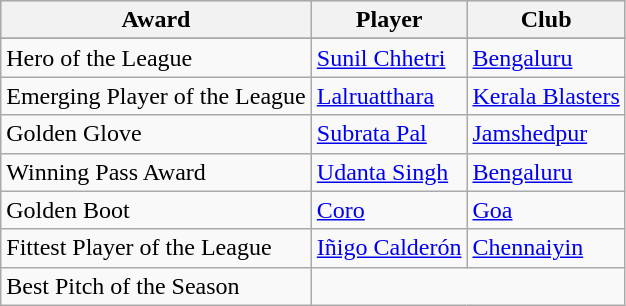<table class="wikitable">
<tr style="background:#cccccc;">
<th>Award</th>
<th>Player</th>
<th>Club</th>
</tr>
<tr>
</tr>
<tr style="background:#f4f4f4;">
</tr>
<tr>
<td>Hero of the League</td>
<td> <a href='#'>Sunil Chhetri</a></td>
<td><a href='#'>Bengaluru</a></td>
</tr>
<tr>
<td>Emerging Player of the League</td>
<td> <a href='#'>Lalruatthara</a></td>
<td><a href='#'>Kerala Blasters</a></td>
</tr>
<tr>
<td>Golden Glove</td>
<td> <a href='#'>Subrata Pal</a></td>
<td><a href='#'>Jamshedpur</a></td>
</tr>
<tr>
<td>Winning Pass Award</td>
<td> <a href='#'>Udanta Singh</a></td>
<td><a href='#'>Bengaluru</a></td>
</tr>
<tr>
<td>Golden Boot</td>
<td> <a href='#'>Coro</a></td>
<td><a href='#'>Goa</a></td>
</tr>
<tr>
<td>Fittest Player of the League</td>
<td> <a href='#'>Iñigo Calderón</a></td>
<td><a href='#'>Chennaiyin</a></td>
</tr>
<tr>
<td>Best Pitch of the Season</td>
<td colspan="2"></td>
</tr>
</table>
